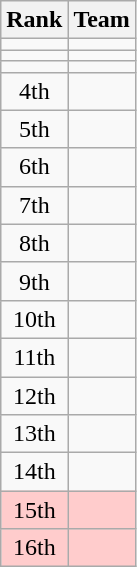<table class=wikitable style="text-align:center;">
<tr>
<th>Rank</th>
<th>Team</th>
</tr>
<tr>
<td></td>
<td align=left></td>
</tr>
<tr>
<td></td>
<td align=left></td>
</tr>
<tr>
<td></td>
<td align=left></td>
</tr>
<tr>
<td>4th</td>
<td align=left></td>
</tr>
<tr>
<td>5th</td>
<td align=left></td>
</tr>
<tr>
<td>6th</td>
<td align=left></td>
</tr>
<tr>
<td>7th</td>
<td align=left></td>
</tr>
<tr>
<td>8th</td>
<td align=left></td>
</tr>
<tr>
<td>9th</td>
<td align=left></td>
</tr>
<tr>
<td>10th</td>
<td align=left></td>
</tr>
<tr>
<td>11th</td>
<td align=left></td>
</tr>
<tr>
<td>12th</td>
<td align=left></td>
</tr>
<tr>
<td>13th</td>
<td align=left></td>
</tr>
<tr>
<td>14th</td>
<td align=left></td>
</tr>
<tr bgcolor=#ffcccc>
<td>15th</td>
<td align=left></td>
</tr>
<tr bgcolor=#ffcccc>
<td>16th</td>
<td align=left></td>
</tr>
</table>
